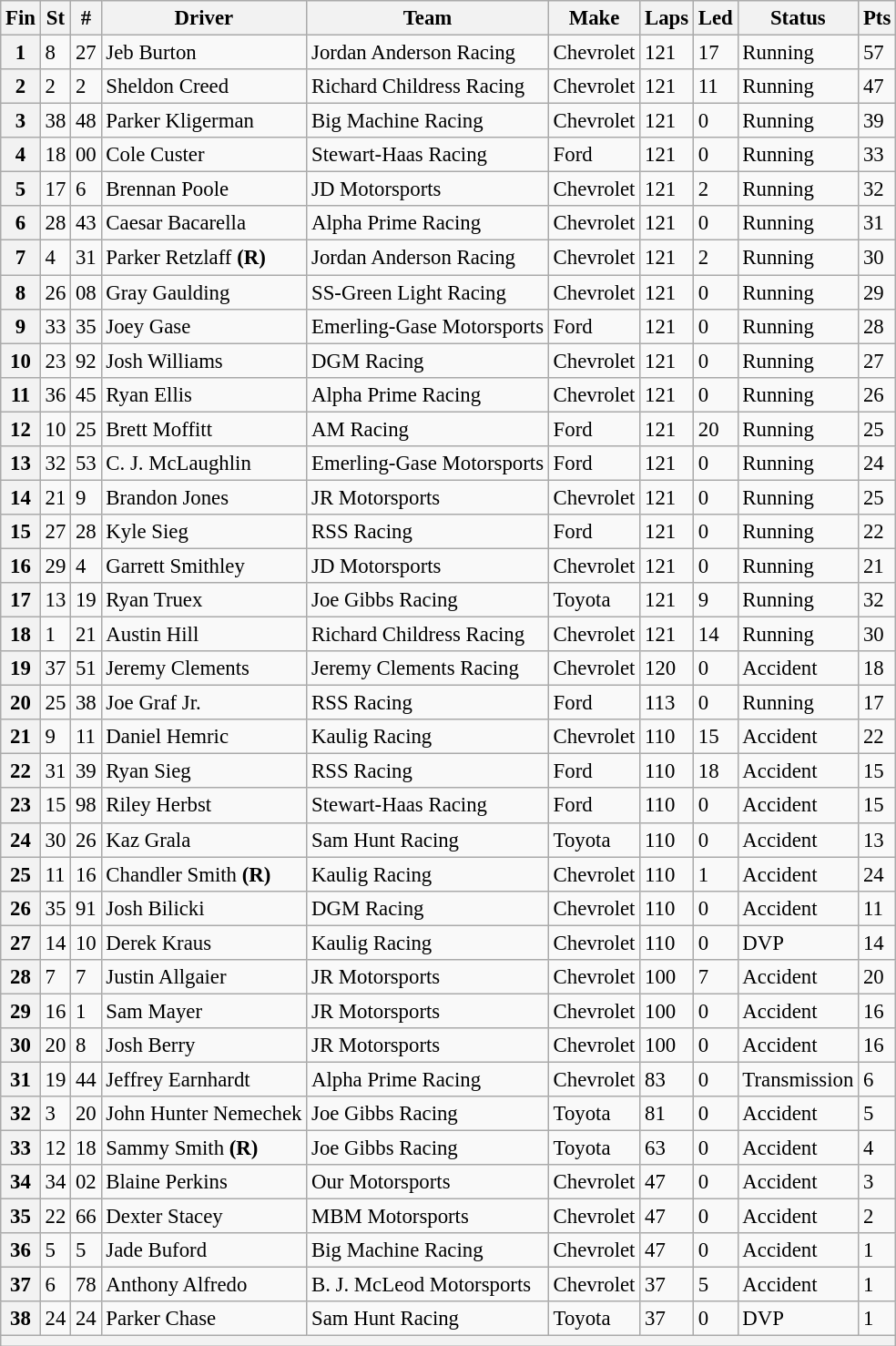<table class="wikitable" style="font-size:95%">
<tr>
<th>Fin</th>
<th>St</th>
<th>#</th>
<th>Driver</th>
<th>Team</th>
<th>Make</th>
<th>Laps</th>
<th>Led</th>
<th>Status</th>
<th>Pts</th>
</tr>
<tr>
<th>1</th>
<td>8</td>
<td>27</td>
<td>Jeb Burton</td>
<td>Jordan Anderson Racing</td>
<td>Chevrolet</td>
<td>121</td>
<td>17</td>
<td>Running</td>
<td>57</td>
</tr>
<tr>
<th>2</th>
<td>2</td>
<td>2</td>
<td>Sheldon Creed</td>
<td>Richard Childress Racing</td>
<td>Chevrolet</td>
<td>121</td>
<td>11</td>
<td>Running</td>
<td>47</td>
</tr>
<tr>
<th>3</th>
<td>38</td>
<td>48</td>
<td>Parker Kligerman</td>
<td>Big Machine Racing</td>
<td>Chevrolet</td>
<td>121</td>
<td>0</td>
<td>Running</td>
<td>39</td>
</tr>
<tr>
<th>4</th>
<td>18</td>
<td>00</td>
<td>Cole Custer</td>
<td>Stewart-Haas Racing</td>
<td>Ford</td>
<td>121</td>
<td>0</td>
<td>Running</td>
<td>33</td>
</tr>
<tr>
<th>5</th>
<td>17</td>
<td>6</td>
<td>Brennan Poole</td>
<td>JD Motorsports</td>
<td>Chevrolet</td>
<td>121</td>
<td>2</td>
<td>Running</td>
<td>32</td>
</tr>
<tr>
<th>6</th>
<td>28</td>
<td>43</td>
<td>Caesar Bacarella</td>
<td>Alpha Prime Racing</td>
<td>Chevrolet</td>
<td>121</td>
<td>0</td>
<td>Running</td>
<td>31</td>
</tr>
<tr>
<th>7</th>
<td>4</td>
<td>31</td>
<td>Parker Retzlaff <strong>(R)</strong></td>
<td>Jordan Anderson Racing</td>
<td>Chevrolet</td>
<td>121</td>
<td>2</td>
<td>Running</td>
<td>30</td>
</tr>
<tr>
<th>8</th>
<td>26</td>
<td>08</td>
<td>Gray Gaulding</td>
<td>SS-Green Light Racing</td>
<td>Chevrolet</td>
<td>121</td>
<td>0</td>
<td>Running</td>
<td>29</td>
</tr>
<tr>
<th>9</th>
<td>33</td>
<td>35</td>
<td>Joey Gase</td>
<td>Emerling-Gase Motorsports</td>
<td>Ford</td>
<td>121</td>
<td>0</td>
<td>Running</td>
<td>28</td>
</tr>
<tr>
<th>10</th>
<td>23</td>
<td>92</td>
<td>Josh Williams</td>
<td>DGM Racing</td>
<td>Chevrolet</td>
<td>121</td>
<td>0</td>
<td>Running</td>
<td>27</td>
</tr>
<tr>
<th>11</th>
<td>36</td>
<td>45</td>
<td>Ryan Ellis</td>
<td>Alpha Prime Racing</td>
<td>Chevrolet</td>
<td>121</td>
<td>0</td>
<td>Running</td>
<td>26</td>
</tr>
<tr>
<th>12</th>
<td>10</td>
<td>25</td>
<td>Brett Moffitt</td>
<td>AM Racing</td>
<td>Ford</td>
<td>121</td>
<td>20</td>
<td>Running</td>
<td>25</td>
</tr>
<tr>
<th>13</th>
<td>32</td>
<td>53</td>
<td>C. J. McLaughlin</td>
<td>Emerling-Gase Motorsports</td>
<td>Ford</td>
<td>121</td>
<td>0</td>
<td>Running</td>
<td>24</td>
</tr>
<tr>
<th>14</th>
<td>21</td>
<td>9</td>
<td>Brandon Jones</td>
<td>JR Motorsports</td>
<td>Chevrolet</td>
<td>121</td>
<td>0</td>
<td>Running</td>
<td>25</td>
</tr>
<tr>
<th>15</th>
<td>27</td>
<td>28</td>
<td>Kyle Sieg</td>
<td>RSS Racing</td>
<td>Ford</td>
<td>121</td>
<td>0</td>
<td>Running</td>
<td>22</td>
</tr>
<tr>
<th>16</th>
<td>29</td>
<td>4</td>
<td>Garrett Smithley</td>
<td>JD Motorsports</td>
<td>Chevrolet</td>
<td>121</td>
<td>0</td>
<td>Running</td>
<td>21</td>
</tr>
<tr>
<th>17</th>
<td>13</td>
<td>19</td>
<td>Ryan Truex</td>
<td>Joe Gibbs Racing</td>
<td>Toyota</td>
<td>121</td>
<td>9</td>
<td>Running</td>
<td>32</td>
</tr>
<tr>
<th>18</th>
<td>1</td>
<td>21</td>
<td>Austin Hill</td>
<td>Richard Childress Racing</td>
<td>Chevrolet</td>
<td>121</td>
<td>14</td>
<td>Running</td>
<td>30</td>
</tr>
<tr>
<th>19</th>
<td>37</td>
<td>51</td>
<td>Jeremy Clements</td>
<td>Jeremy Clements Racing</td>
<td>Chevrolet</td>
<td>120</td>
<td>0</td>
<td>Accident</td>
<td>18</td>
</tr>
<tr>
<th>20</th>
<td>25</td>
<td>38</td>
<td>Joe Graf Jr.</td>
<td>RSS Racing</td>
<td>Ford</td>
<td>113</td>
<td>0</td>
<td>Running</td>
<td>17</td>
</tr>
<tr>
<th>21</th>
<td>9</td>
<td>11</td>
<td>Daniel Hemric</td>
<td>Kaulig Racing</td>
<td>Chevrolet</td>
<td>110</td>
<td>15</td>
<td>Accident</td>
<td>22</td>
</tr>
<tr>
<th>22</th>
<td>31</td>
<td>39</td>
<td>Ryan Sieg</td>
<td>RSS Racing</td>
<td>Ford</td>
<td>110</td>
<td>18</td>
<td>Accident</td>
<td>15</td>
</tr>
<tr>
<th>23</th>
<td>15</td>
<td>98</td>
<td>Riley Herbst</td>
<td>Stewart-Haas Racing</td>
<td>Ford</td>
<td>110</td>
<td>0</td>
<td>Accident</td>
<td>15</td>
</tr>
<tr>
<th>24</th>
<td>30</td>
<td>26</td>
<td>Kaz Grala</td>
<td>Sam Hunt Racing</td>
<td>Toyota</td>
<td>110</td>
<td>0</td>
<td>Accident</td>
<td>13</td>
</tr>
<tr>
<th>25</th>
<td>11</td>
<td>16</td>
<td>Chandler Smith <strong>(R)</strong></td>
<td>Kaulig Racing</td>
<td>Chevrolet</td>
<td>110</td>
<td>1</td>
<td>Accident</td>
<td>24</td>
</tr>
<tr>
<th>26</th>
<td>35</td>
<td>91</td>
<td>Josh Bilicki</td>
<td>DGM Racing</td>
<td>Chevrolet</td>
<td>110</td>
<td>0</td>
<td>Accident</td>
<td>11</td>
</tr>
<tr>
<th>27</th>
<td>14</td>
<td>10</td>
<td>Derek Kraus</td>
<td>Kaulig Racing</td>
<td>Chevrolet</td>
<td>110</td>
<td>0</td>
<td>DVP</td>
<td>14</td>
</tr>
<tr>
<th>28</th>
<td>7</td>
<td>7</td>
<td>Justin Allgaier</td>
<td>JR Motorsports</td>
<td>Chevrolet</td>
<td>100</td>
<td>7</td>
<td>Accident</td>
<td>20</td>
</tr>
<tr>
<th>29</th>
<td>16</td>
<td>1</td>
<td>Sam Mayer</td>
<td>JR Motorsports</td>
<td>Chevrolet</td>
<td>100</td>
<td>0</td>
<td>Accident</td>
<td>16</td>
</tr>
<tr>
<th>30</th>
<td>20</td>
<td>8</td>
<td>Josh Berry</td>
<td>JR Motorsports</td>
<td>Chevrolet</td>
<td>100</td>
<td>0</td>
<td>Accident</td>
<td>16</td>
</tr>
<tr>
<th>31</th>
<td>19</td>
<td>44</td>
<td>Jeffrey Earnhardt</td>
<td>Alpha Prime Racing</td>
<td>Chevrolet</td>
<td>83</td>
<td>0</td>
<td>Transmission</td>
<td>6</td>
</tr>
<tr>
<th>32</th>
<td>3</td>
<td>20</td>
<td>John Hunter Nemechek</td>
<td>Joe Gibbs Racing</td>
<td>Toyota</td>
<td>81</td>
<td>0</td>
<td>Accident</td>
<td>5</td>
</tr>
<tr>
<th>33</th>
<td>12</td>
<td>18</td>
<td>Sammy Smith <strong>(R)</strong></td>
<td>Joe Gibbs Racing</td>
<td>Toyota</td>
<td>63</td>
<td>0</td>
<td>Accident</td>
<td>4</td>
</tr>
<tr>
<th>34</th>
<td>34</td>
<td>02</td>
<td>Blaine Perkins</td>
<td>Our Motorsports</td>
<td>Chevrolet</td>
<td>47</td>
<td>0</td>
<td>Accident</td>
<td>3</td>
</tr>
<tr>
<th>35</th>
<td>22</td>
<td>66</td>
<td>Dexter Stacey</td>
<td>MBM Motorsports</td>
<td>Chevrolet</td>
<td>47</td>
<td>0</td>
<td>Accident</td>
<td>2</td>
</tr>
<tr>
<th>36</th>
<td>5</td>
<td>5</td>
<td>Jade Buford</td>
<td>Big Machine Racing</td>
<td>Chevrolet</td>
<td>47</td>
<td>0</td>
<td>Accident</td>
<td>1</td>
</tr>
<tr>
<th>37</th>
<td>6</td>
<td>78</td>
<td>Anthony Alfredo</td>
<td>B. J. McLeod Motorsports</td>
<td>Chevrolet</td>
<td>37</td>
<td>5</td>
<td>Accident</td>
<td>1</td>
</tr>
<tr>
<th>38</th>
<td>24</td>
<td>24</td>
<td>Parker Chase</td>
<td>Sam Hunt Racing</td>
<td>Toyota</td>
<td>37</td>
<td>0</td>
<td>DVP</td>
<td>1</td>
</tr>
<tr>
<th colspan="10"></th>
</tr>
</table>
